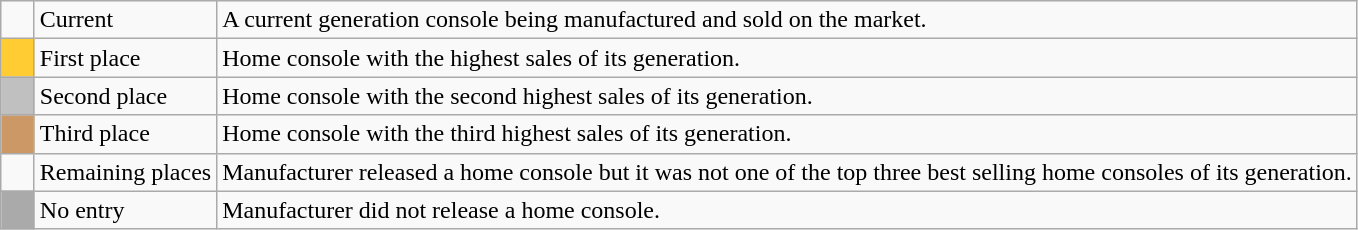<table class="wikitable" style="font-size:100%;">
<tr>
<td></td>
<td>Current</td>
<td>A current generation console being manufactured and sold on the market.</td>
</tr>
<tr>
<td style="width:15px;background:#FC3;"></td>
<td>First place</td>
<td>Home console with the highest sales of its generation.</td>
</tr>
<tr>
<td style="background:silver;"></td>
<td>Second place</td>
<td>Home console with the second highest sales of its generation.</td>
</tr>
<tr>
<td style="background:#C96;"></td>
<td>Third place</td>
<td>Home console with the third highest sales of its generation.</td>
</tr>
<tr>
<td></td>
<td>Remaining places</td>
<td>Manufacturer released a home console but it was not one of the top three best selling home consoles of its generation.</td>
</tr>
<tr>
<td style="background:#AAA;"></td>
<td>No entry</td>
<td>Manufacturer did not release a home console.</td>
</tr>
</table>
